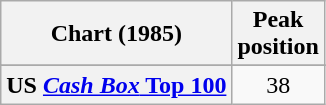<table class="wikitable plainrowheaders sortable" style="text-align:center;">
<tr>
<th scope="col">Chart (1985)</th>
<th scope="col">Peak<br>position</th>
</tr>
<tr>
</tr>
<tr>
</tr>
<tr>
</tr>
<tr>
</tr>
<tr>
<th scope="row">US <a href='#'><em>Cash Box</em> Top 100</a></th>
<td>38</td>
</tr>
</table>
